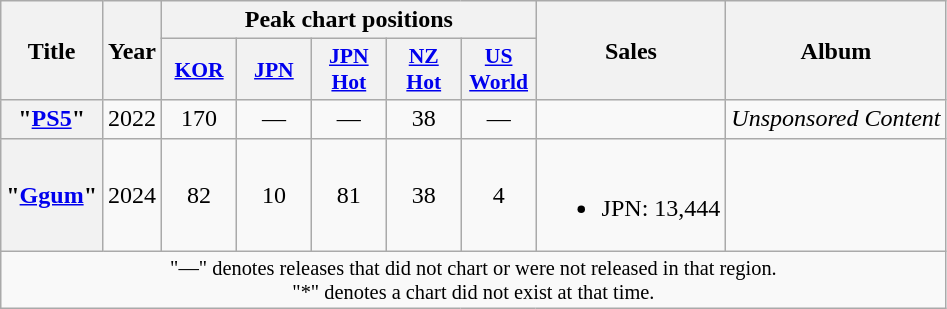<table class="wikitable plainrowheaders" style="text-align:center">
<tr>
<th scope="col" rowspan="2">Title</th>
<th scope="col" rowspan="2">Year</th>
<th scope="col" colspan="5">Peak chart positions</th>
<th scope="col" rowspan="2">Sales</th>
<th scope="col" rowspan="2">Album</th>
</tr>
<tr>
<th scope="col" style="width:3em;font-size:90%"><a href='#'>KOR</a><br></th>
<th scope="col" style="width:3em;font-size:90%"><a href='#'>JPN</a><br></th>
<th scope="col" style="width:3em;font-size:90%"><a href='#'>JPN<br>Hot</a><br></th>
<th scope="col" style="width:3em;font-size:90%"><a href='#'>NZ<br>Hot</a><br></th>
<th scope="col" style="width:3em;font-size:90%"><a href='#'>US<br>World</a><br></th>
</tr>
<tr>
<th scope="row">"<a href='#'>PS5</a>"<br></th>
<td>2022</td>
<td>170</td>
<td>—</td>
<td>—</td>
<td>38</td>
<td>—</td>
<td></td>
<td><em>Unsponsored Content</em></td>
</tr>
<tr>
<th scope="row">"<a href='#'>Ggum</a>"</th>
<td>2024</td>
<td>82</td>
<td>10</td>
<td>81</td>
<td>38</td>
<td>4</td>
<td><br><ul><li>JPN: 13,444</li></ul></td>
<td></td>
</tr>
<tr>
<td colspan="10" style="font-size:85%">"—" denotes releases that did not chart or were not released in that region.<br>"*" denotes a chart did not exist at that time.</td>
</tr>
</table>
